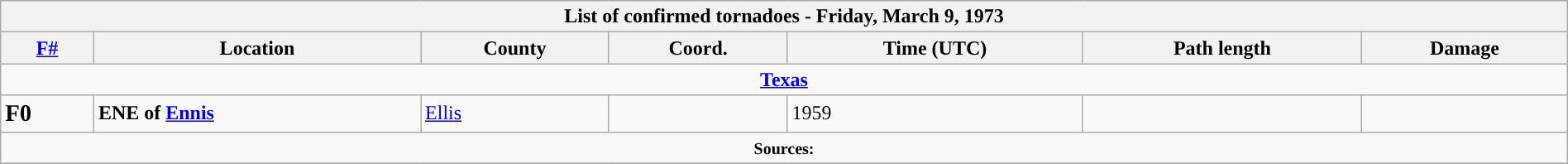<table class="wikitable collapsible" width="100%">
<tr>
<th colspan="7">List of confirmed tornadoes - Friday, March 9, 1973</th>
</tr>
<tr>
<th><a href='#'>F#</a></th>
<th>Location</th>
<th>County</th>
<th>Coord.</th>
<th>Time (UTC)</th>
<th>Path length</th>
<th>Damage</th>
</tr>
<tr>
<td colspan="7" align=center><strong><a href='#'>Texas</a></strong></td>
</tr>
<tr>
<td><big><strong>F0</strong></big></td>
<td><strong>ENE of <a href='#'>Ennis</a></strong></td>
<td><a href='#'>Ellis</a></td>
<td></td>
<td>1959</td>
<td></td>
<td></td>
</tr>
<tr>
<td colspan="7" align=center><small><strong>Sources:</strong> </small></td>
</tr>
<tr>
</tr>
</table>
